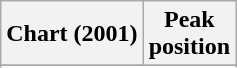<table class="wikitable plainrowheaders sortable" style="text-align:center;" border="1">
<tr>
<th scope="col">Chart (2001)</th>
<th scope="col">Peak<br>position</th>
</tr>
<tr>
</tr>
<tr>
</tr>
<tr>
</tr>
<tr>
</tr>
<tr>
</tr>
<tr>
</tr>
<tr>
</tr>
</table>
